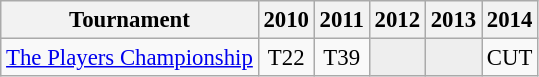<table class="wikitable" style="font-size:95%;text-align:center;">
<tr>
<th>Tournament</th>
<th>2010</th>
<th>2011</th>
<th>2012</th>
<th>2013</th>
<th>2014</th>
</tr>
<tr>
<td align=left><a href='#'>The Players Championship</a></td>
<td>T22</td>
<td>T39</td>
<td style="background:#eeeeee;"></td>
<td style="background:#eeeeee;"></td>
<td>CUT</td>
</tr>
</table>
